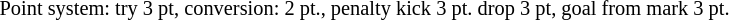<table width=100%>
<tr>
<td align=left width=60% style="font-size: 85%">Point system: try 3 pt, conversion: 2 pt., penalty kick 3 pt. drop 3 pt, goal from mark 3 pt.</td>
</tr>
</table>
